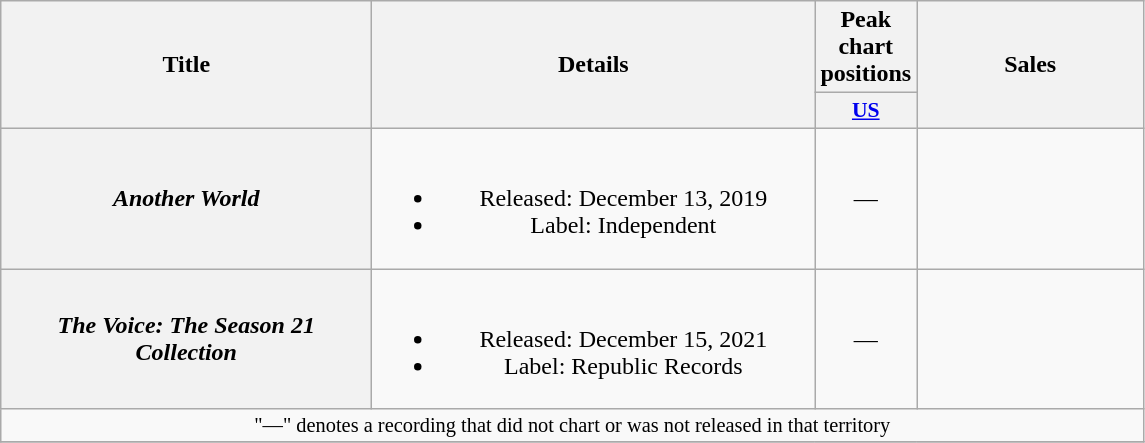<table class="wikitable plainrowheaders" style="text-align:center;">
<tr>
<th rowspan="2" style="width:15em;">Title</th>
<th rowspan="2" style="width:18em;">Details</th>
<th scope="col" colspan="1">Peak chart positions</th>
<th rowspan="2" style="width:9em;">Sales</th>
</tr>
<tr>
<th scope="col" style="width:3em;font-size:90%;"><a href='#'>US</a></th>
</tr>
<tr>
<th scope="row"><em>Another World</em></th>
<td><br><ul><li>Released: December 13, 2019</li><li>Label: Independent</li></ul></td>
<td>—</td>
<td></td>
</tr>
<tr>
<th scope="row"><em>The Voice: The Season 21 Collection</em></th>
<td><br><ul><li>Released: December 15, 2021</li><li>Label: Republic Records</li></ul></td>
<td>—</td>
</tr>
<tr>
<td colspan="4" style="font-size:85%">"—" denotes a recording that did not chart or was not released in that territory</td>
</tr>
<tr>
</tr>
</table>
